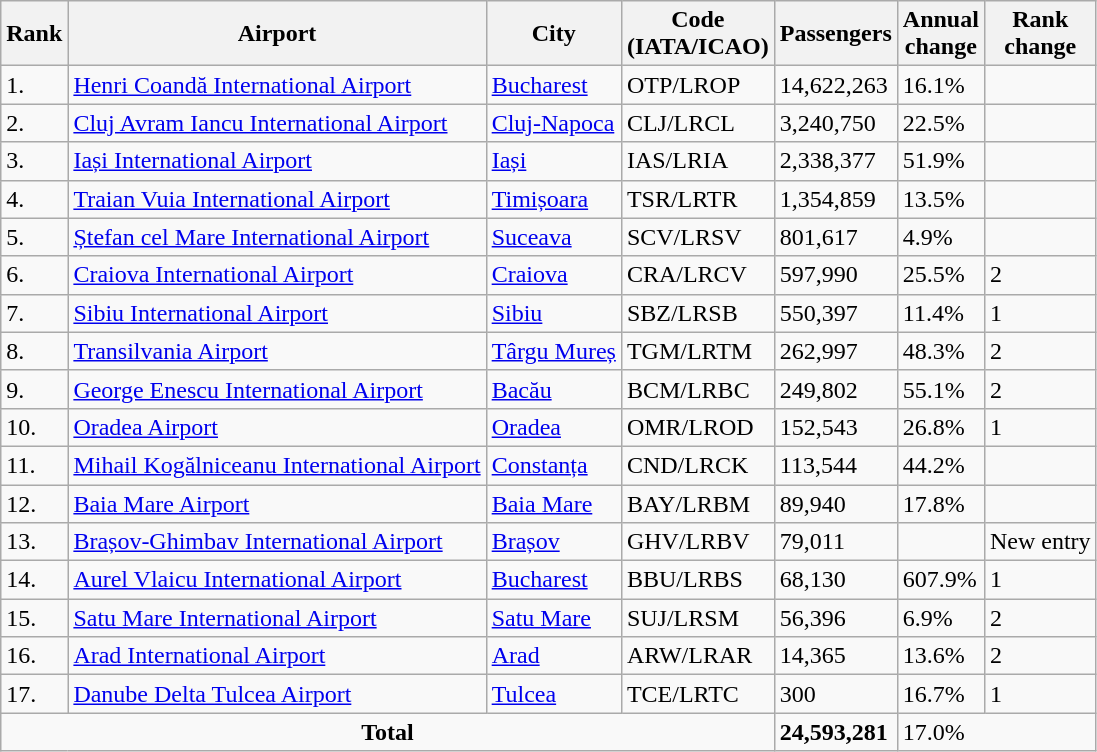<table class="wikitable sortable">
<tr>
<th>Rank</th>
<th>Airport</th>
<th>City</th>
<th>Code<br>(IATA/ICAO)</th>
<th>Passengers</th>
<th>Annual<br>change</th>
<th>Rank<br>change</th>
</tr>
<tr>
<td>1.</td>
<td><a href='#'>Henri Coandă International Airport</a></td>
<td><a href='#'>Bucharest</a></td>
<td>OTP/LROP</td>
<td>14,622,263</td>
<td data-sort-value=16.1> 16.1%</td>
<td></td>
</tr>
<tr>
<td>2.</td>
<td><a href='#'>Cluj Avram Iancu International Airport</a></td>
<td><a href='#'>Cluj-Napoca</a></td>
<td>CLJ/LRCL</td>
<td>3,240,750</td>
<td data-sort-value=22.5> 22.5%</td>
<td></td>
</tr>
<tr>
<td>3.</td>
<td><a href='#'>Iași International Airport</a></td>
<td><a href='#'>Iași</a></td>
<td>IAS/LRIA</td>
<td>2,338,377</td>
<td data-sort-value=51.9> 51.9%</td>
<td></td>
</tr>
<tr>
<td>4.</td>
<td><a href='#'>Traian Vuia International Airport</a></td>
<td><a href='#'>Timișoara</a></td>
<td>TSR/LRTR</td>
<td>1,354,859</td>
<td data-sort-value=13.5> 13.5%</td>
<td></td>
</tr>
<tr>
<td>5.</td>
<td><a href='#'>Ștefan cel Mare International Airport</a></td>
<td><a href='#'>Suceava</a></td>
<td>SCV/LRSV</td>
<td>801,617</td>
<td data-sort-value=4.9> 4.9%</td>
<td></td>
</tr>
<tr>
<td>6.</td>
<td><a href='#'>Craiova International Airport</a></td>
<td><a href='#'>Craiova</a></td>
<td>CRA/LRCV</td>
<td>597,990</td>
<td data-sort-value=25.5> 25.5%</td>
<td>2</td>
</tr>
<tr>
<td>7.</td>
<td><a href='#'>Sibiu International Airport</a></td>
<td><a href='#'>Sibiu</a></td>
<td>SBZ/LRSB</td>
<td>550,397</td>
<td data-sort-value=-11.4> 11.4%</td>
<td>1</td>
</tr>
<tr>
<td>8.</td>
<td><a href='#'>Transilvania Airport</a></td>
<td><a href='#'>Târgu Mureș</a></td>
<td>TGM/LRTM</td>
<td>262,997</td>
<td data-sort-value=48.3> 48.3%</td>
<td>2</td>
</tr>
<tr>
<td>9.</td>
<td><a href='#'>George Enescu International Airport</a></td>
<td><a href='#'>Bacău</a></td>
<td>BCM/LRBC</td>
<td>249,802</td>
<td data-sort-value=-55.1> 55.1%</td>
<td>2</td>
</tr>
<tr>
<td>10.</td>
<td><a href='#'>Oradea Airport</a></td>
<td><a href='#'>Oradea</a></td>
<td>OMR/LROD</td>
<td>152,543</td>
<td data-sort-value=-26.8> 26.8%</td>
<td>1</td>
</tr>
<tr>
<td>11.</td>
<td><a href='#'>Mihail Kogălniceanu International Airport</a></td>
<td><a href='#'>Constanța</a></td>
<td>CND/LRCK</td>
<td>113,544</td>
<td data-sort-value=44.2> 44.2%</td>
<td></td>
</tr>
<tr>
<td>12.</td>
<td><a href='#'>Baia Mare Airport</a></td>
<td><a href='#'>Baia Mare</a></td>
<td>BAY/LRBM</td>
<td>89,940</td>
<td data-sort-value=17.8> 17.8%</td>
<td></td>
</tr>
<tr>
<td>13.</td>
<td><a href='#'>Brașov-Ghimbav International Airport</a></td>
<td><a href='#'>Brașov</a></td>
<td>GHV/LRBV</td>
<td>79,011</td>
<td></td>
<td>New entry</td>
</tr>
<tr>
<td>14.</td>
<td><a href='#'>Aurel Vlaicu International Airport</a></td>
<td><a href='#'>Bucharest</a></td>
<td>BBU/LRBS</td>
<td>68,130</td>
<td data-sort-value=607.9> 607.9%</td>
<td>1</td>
</tr>
<tr>
<td>15.</td>
<td><a href='#'>Satu Mare International Airport</a></td>
<td><a href='#'>Satu Mare</a></td>
<td>SUJ/LRSM</td>
<td>56,396</td>
<td data-sort-value=-6.9> 6.9%</td>
<td>2</td>
</tr>
<tr>
<td>16.</td>
<td><a href='#'>Arad International Airport</a></td>
<td><a href='#'>Arad</a></td>
<td>ARW/LRAR</td>
<td>14,365</td>
<td data-sort-value=-13.6> 13.6%</td>
<td>2</td>
</tr>
<tr>
<td>17.</td>
<td><a href='#'>Danube Delta Tulcea Airport</a></td>
<td><a href='#'>Tulcea</a></td>
<td>TCE/LRTC</td>
<td>300</td>
<td data-sort-value=-16.7> 16.7%</td>
<td>1</td>
</tr>
<tr>
<td colspan=4 align=center><strong>Total</strong></td>
<td><strong>24,593,281</strong></td>
<td colspan=2> 17.0%</td>
</tr>
</table>
